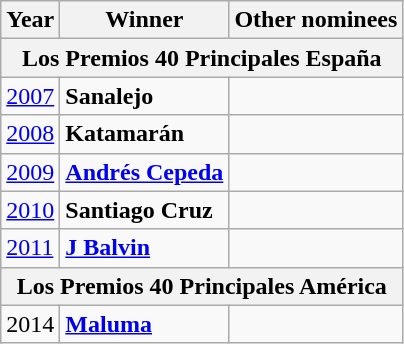<table class="wikitable">
<tr>
<th>Year</th>
<th>Winner</th>
<th>Other nominees</th>
</tr>
<tr>
<th colspan=3>Los Premios 40 Principales España</th>
</tr>
<tr>
<td><a href='#'>2007</a></td>
<td><strong>Sanalejo</strong></td>
<td></td>
</tr>
<tr>
<td><a href='#'>2008</a></td>
<td><strong>Katamarán</strong></td>
<td></td>
</tr>
<tr>
<td><a href='#'>2009</a></td>
<td><strong><a href='#'>Andrés Cepeda</a></strong></td>
<td></td>
</tr>
<tr>
<td><a href='#'>2010</a></td>
<td><strong>Santiago Cruz</strong></td>
<td></td>
</tr>
<tr>
<td><a href='#'>2011</a></td>
<td><strong><a href='#'>J Balvin</a></strong></td>
<td></td>
</tr>
<tr>
<th colspan=3>Los Premios 40 Principales América</th>
</tr>
<tr>
<td>2014</td>
<td><strong><a href='#'>Maluma</a></strong></td>
<td></td>
</tr>
</table>
